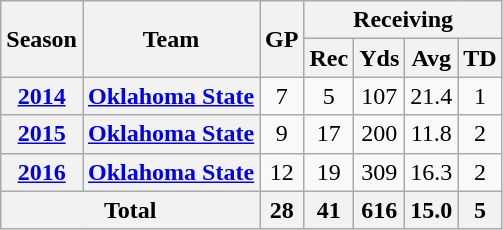<table class="wikitable" style="text-align:center;">
<tr>
<th rowspan="2">Season</th>
<th rowspan="2">Team</th>
<th rowspan="2">GP</th>
<th colspan="4">Receiving</th>
</tr>
<tr>
<th>Rec</th>
<th>Yds</th>
<th>Avg</th>
<th>TD</th>
</tr>
<tr>
<th><a href='#'>2014</a></th>
<th><a href='#'>Oklahoma State</a></th>
<td>7</td>
<td>5</td>
<td>107</td>
<td>21.4</td>
<td>1</td>
</tr>
<tr>
<th><a href='#'>2015</a></th>
<th><a href='#'>Oklahoma State</a></th>
<td>9</td>
<td>17</td>
<td>200</td>
<td>11.8</td>
<td>2</td>
</tr>
<tr>
<th><a href='#'>2016</a></th>
<th><a href='#'>Oklahoma State</a></th>
<td>12</td>
<td>19</td>
<td>309</td>
<td>16.3</td>
<td>2</td>
</tr>
<tr>
<th colspan="2">Total</th>
<th>28</th>
<th>41</th>
<th>616</th>
<th>15.0</th>
<th>5</th>
</tr>
</table>
